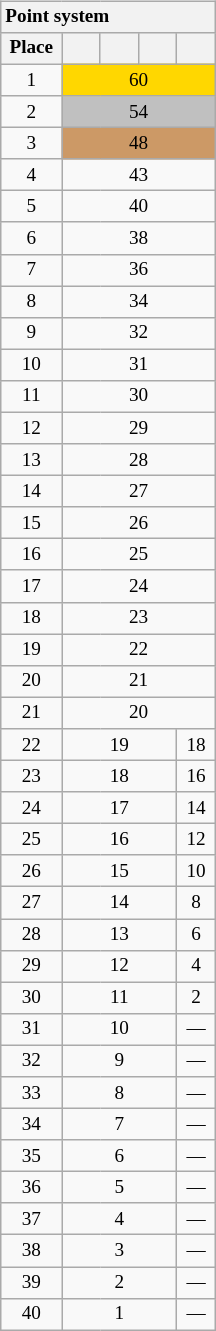<table class="wikitable collapsible collapsed" style="font-size:80%; text-align:center; float: right; width: 108pt; margin: 1em 0 1em 1em;">
<tr>
<th colspan="5" style="white-space:nowrap; text-align:left;">Point system   </th>
</tr>
<tr>
<th style="width: 20pt;">Place</th>
<th style="width: 12pt;"><small></small></th>
<th style="width: 12pt;"><small></small></th>
<th style="width: 12pt;"><small></small></th>
<th style="width: 12pt;"><small></small></th>
</tr>
<tr>
<td>1</td>
<td colspan="4" bgcolor="gold">60</td>
</tr>
<tr>
<td>2</td>
<td colspan="4" bgcolor="silver">54</td>
</tr>
<tr>
<td>3</td>
<td colspan="4" bgcolor="cc9966">48</td>
</tr>
<tr>
<td>4</td>
<td colspan="4">43</td>
</tr>
<tr>
<td>5</td>
<td colspan="4">40</td>
</tr>
<tr>
<td>6</td>
<td colspan="4">38</td>
</tr>
<tr>
<td>7</td>
<td colspan="4">36</td>
</tr>
<tr>
<td>8</td>
<td colspan="4">34</td>
</tr>
<tr>
<td>9</td>
<td colspan="4">32</td>
</tr>
<tr>
<td>10</td>
<td colspan="4">31</td>
</tr>
<tr>
<td>11</td>
<td colspan="4">30</td>
</tr>
<tr>
<td>12</td>
<td colspan="4">29</td>
</tr>
<tr>
<td>13</td>
<td colspan="4">28</td>
</tr>
<tr>
<td>14</td>
<td colspan="4">27</td>
</tr>
<tr>
<td>15</td>
<td colspan="4">26</td>
</tr>
<tr>
<td>16</td>
<td colspan="4">25</td>
</tr>
<tr>
<td>17</td>
<td colspan="4">24</td>
</tr>
<tr>
<td>18</td>
<td colspan="4">23</td>
</tr>
<tr>
<td>19</td>
<td colspan="4">22</td>
</tr>
<tr>
<td>20</td>
<td colspan="4">21</td>
</tr>
<tr>
<td>21</td>
<td colspan="4">20</td>
</tr>
<tr>
<td>22</td>
<td colspan="3">19</td>
<td>18</td>
</tr>
<tr>
<td>23</td>
<td colspan="3">18</td>
<td>16</td>
</tr>
<tr>
<td>24</td>
<td colspan="3">17</td>
<td>14</td>
</tr>
<tr>
<td>25</td>
<td colspan="3">16</td>
<td>12</td>
</tr>
<tr>
<td>26</td>
<td colspan="3">15</td>
<td>10</td>
</tr>
<tr>
<td>27</td>
<td colspan="3">14</td>
<td>8</td>
</tr>
<tr>
<td>28</td>
<td colspan="3">13</td>
<td>6</td>
</tr>
<tr>
<td>29</td>
<td colspan="3">12</td>
<td>4</td>
</tr>
<tr>
<td>30</td>
<td colspan="3">11</td>
<td>2</td>
</tr>
<tr>
<td>31</td>
<td colspan="3">10</td>
<td>—</td>
</tr>
<tr>
<td>32</td>
<td colspan="3">9</td>
<td>—</td>
</tr>
<tr>
<td>33</td>
<td colspan="3">8</td>
<td>—</td>
</tr>
<tr>
<td>34</td>
<td colspan="3">7</td>
<td>—</td>
</tr>
<tr>
<td>35</td>
<td colspan="3">6</td>
<td>—</td>
</tr>
<tr>
<td>36</td>
<td colspan="3">5</td>
<td>—</td>
</tr>
<tr>
<td>37</td>
<td colspan="3">4</td>
<td>—</td>
</tr>
<tr>
<td>38</td>
<td colspan="3">3</td>
<td>—</td>
</tr>
<tr>
<td>39</td>
<td colspan="3">2</td>
<td>—</td>
</tr>
<tr>
<td>40</td>
<td colspan="3">1</td>
<td>—</td>
</tr>
</table>
